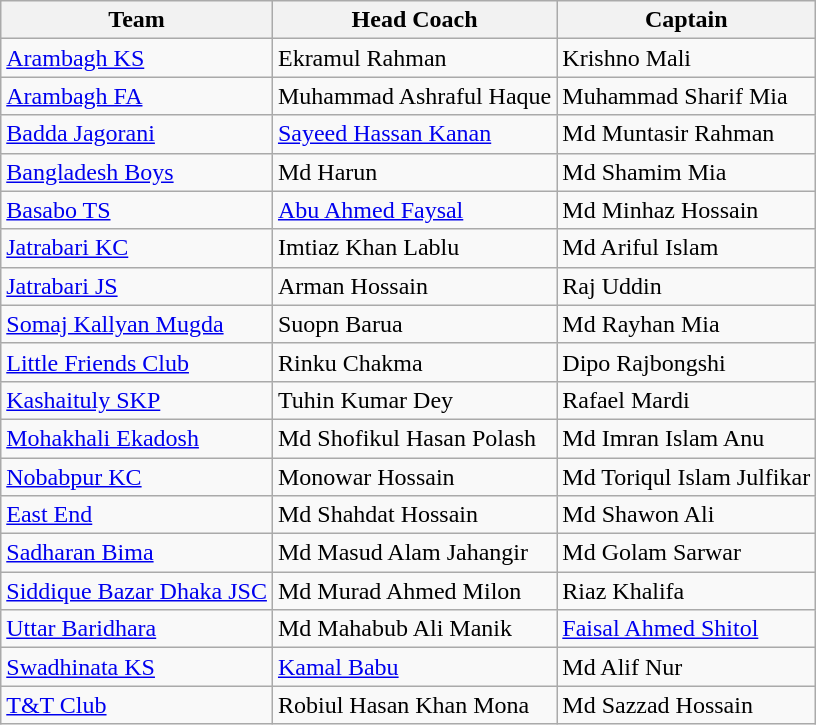<table class="wikitable sortable">
<tr>
<th>Team</th>
<th>Head Coach</th>
<th>Captain</th>
</tr>
<tr>
<td><a href='#'>Arambagh KS</a></td>
<td> Ekramul Rahman</td>
<td> Krishno Mali</td>
</tr>
<tr>
<td><a href='#'>Arambagh FA</a></td>
<td> Muhammad Ashraful Haque</td>
<td> Muhammad Sharif Mia</td>
</tr>
<tr>
<td><a href='#'>Badda Jagorani</a></td>
<td> <a href='#'>Sayeed Hassan Kanan</a></td>
<td> Md Muntasir Rahman</td>
</tr>
<tr>
<td><a href='#'>Bangladesh Boys</a></td>
<td> Md Harun</td>
<td> Md Shamim Mia</td>
</tr>
<tr>
<td><a href='#'>Basabo TS</a></td>
<td> <a href='#'>Abu Ahmed Faysal</a></td>
<td> Md Minhaz Hossain</td>
</tr>
<tr>
<td><a href='#'>Jatrabari KC</a></td>
<td> Imtiaz Khan Lablu</td>
<td> Md Ariful Islam</td>
</tr>
<tr>
<td><a href='#'>Jatrabari JS</a></td>
<td> Arman Hossain</td>
<td> Raj Uddin</td>
</tr>
<tr>
<td><a href='#'>Somaj Kallyan Mugda</a></td>
<td> Suopn Barua</td>
<td> Md Rayhan Mia</td>
</tr>
<tr>
<td><a href='#'>Little Friends Club</a></td>
<td> Rinku Chakma</td>
<td> Dipo Rajbongshi</td>
</tr>
<tr>
<td><a href='#'>Kashaituly SKP </a></td>
<td> Tuhin Kumar Dey</td>
<td> Rafael Mardi</td>
</tr>
<tr>
<td><a href='#'>Mohakhali Ekadosh</a></td>
<td> Md Shofikul Hasan Polash</td>
<td> Md Imran Islam Anu</td>
</tr>
<tr>
<td><a href='#'>Nobabpur KC</a></td>
<td> Monowar Hossain</td>
<td> Md Toriqul Islam Julfikar</td>
</tr>
<tr>
<td><a href='#'>East End</a></td>
<td> Md Shahdat Hossain</td>
<td> Md Shawon Ali</td>
</tr>
<tr>
<td><a href='#'>Sadharan Bima</a></td>
<td> Md Masud Alam Jahangir</td>
<td> Md Golam Sarwar</td>
</tr>
<tr>
<td><a href='#'>Siddique Bazar Dhaka JSC</a></td>
<td> Md Murad Ahmed Milon</td>
<td> Riaz Khalifa</td>
</tr>
<tr>
<td><a href='#'>Uttar Baridhara</a></td>
<td> Md Mahabub Ali Manik</td>
<td> <a href='#'>Faisal Ahmed Shitol</a></td>
</tr>
<tr>
<td><a href='#'>Swadhinata KS</a></td>
<td> <a href='#'>Kamal Babu</a></td>
<td> Md Alif Nur</td>
</tr>
<tr>
<td><a href='#'>T&T Club</a></td>
<td> Robiul Hasan Khan Mona</td>
<td> Md Sazzad Hossain</td>
</tr>
</table>
